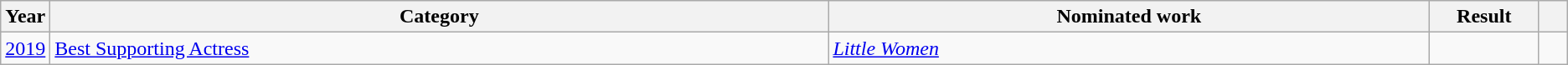<table class="wikitable sortable">
<tr>
<th scope="col" style="width:1em;">Year</th>
<th scope="col" style="width:39em;">Category</th>
<th scope="col" style="width:30em;">Nominated work</th>
<th scope="col" style="width:5em;">Result</th>
<th scope="col" style="width:1em;"class="unsortable"></th>
</tr>
<tr>
<td><a href='#'>2019</a></td>
<td><a href='#'>Best Supporting Actress</a></td>
<td><em><a href='#'>Little Women</a></em></td>
<td></td>
<td align="center"></td>
</tr>
</table>
